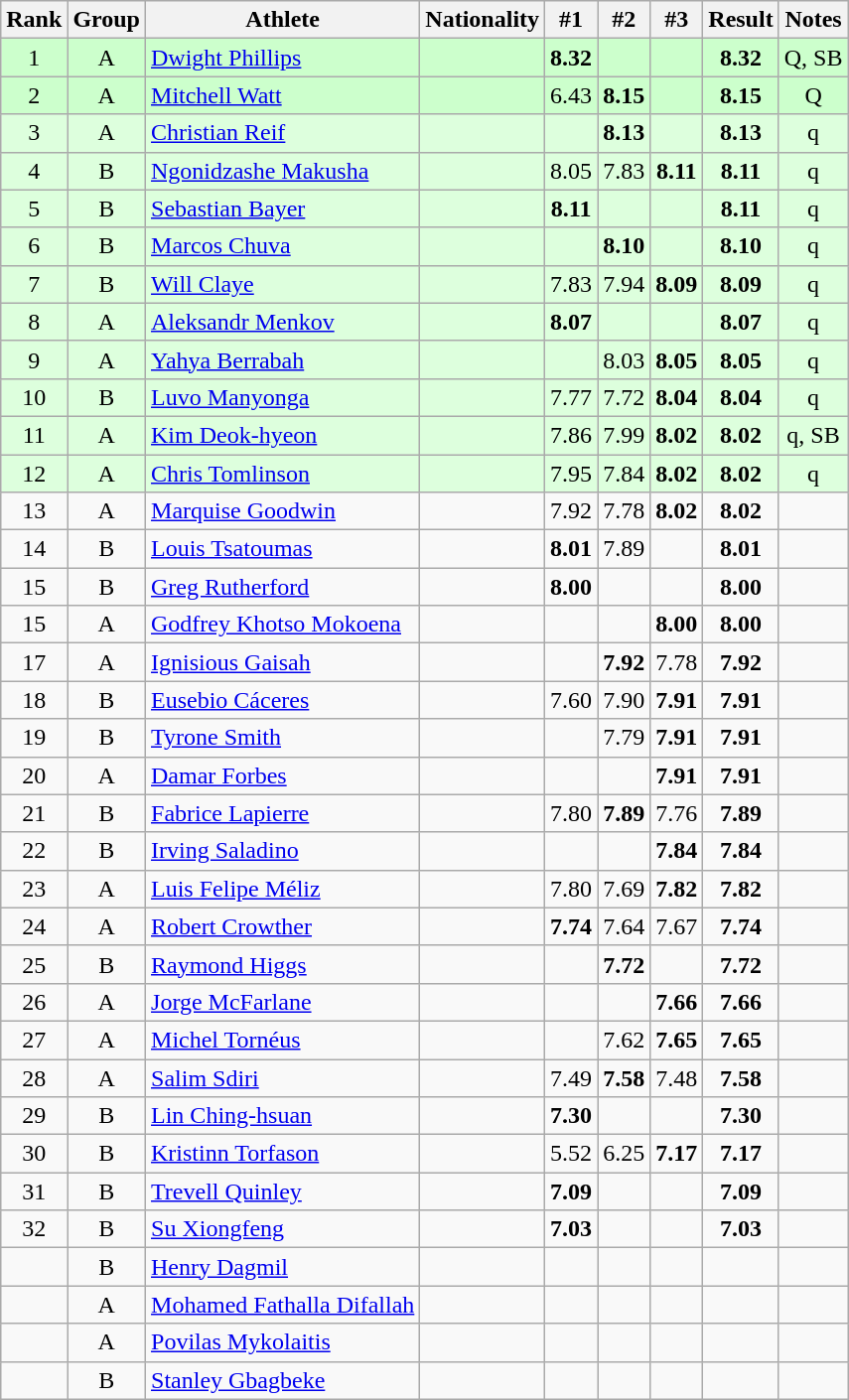<table class="wikitable sortable" style="text-align:center">
<tr>
<th>Rank</th>
<th>Group</th>
<th>Athlete</th>
<th>Nationality</th>
<th>#1</th>
<th>#2</th>
<th>#3</th>
<th>Result</th>
<th>Notes</th>
</tr>
<tr bgcolor=ccffcc>
<td>1</td>
<td>A</td>
<td align=left><a href='#'>Dwight Phillips</a></td>
<td align=left></td>
<td><strong>8.32</strong></td>
<td></td>
<td></td>
<td><strong>8.32</strong></td>
<td>Q, SB</td>
</tr>
<tr bgcolor=ccffcc>
<td>2</td>
<td>A</td>
<td align=left><a href='#'>Mitchell Watt</a></td>
<td align=left></td>
<td>6.43</td>
<td><strong>8.15</strong></td>
<td></td>
<td><strong>8.15</strong></td>
<td>Q</td>
</tr>
<tr bgcolor=ddffdd>
<td>3</td>
<td>A</td>
<td align=left><a href='#'>Christian Reif</a></td>
<td align=left></td>
<td></td>
<td><strong>8.13</strong></td>
<td></td>
<td><strong>8.13</strong></td>
<td>q</td>
</tr>
<tr bgcolor=ddffdd>
<td>4</td>
<td>B</td>
<td align=left><a href='#'>Ngonidzashe Makusha</a></td>
<td align=left></td>
<td>8.05</td>
<td>7.83</td>
<td><strong>8.11</strong></td>
<td><strong>8.11</strong></td>
<td>q</td>
</tr>
<tr bgcolor=ddffdd>
<td>5</td>
<td>B</td>
<td align=left><a href='#'>Sebastian Bayer</a></td>
<td align=left></td>
<td><strong>8.11</strong></td>
<td></td>
<td></td>
<td><strong>8.11</strong></td>
<td>q</td>
</tr>
<tr bgcolor=ddffdd>
<td>6</td>
<td>B</td>
<td align=left><a href='#'>Marcos Chuva</a></td>
<td align=left></td>
<td></td>
<td><strong>8.10</strong></td>
<td></td>
<td><strong>8.10</strong></td>
<td>q</td>
</tr>
<tr bgcolor=ddffdd>
<td>7</td>
<td>B</td>
<td align=left><a href='#'>Will Claye</a></td>
<td align=left></td>
<td>7.83</td>
<td>7.94</td>
<td><strong>8.09</strong></td>
<td><strong>8.09</strong></td>
<td>q</td>
</tr>
<tr bgcolor=ddffdd>
<td>8</td>
<td>A</td>
<td align=left><a href='#'>Aleksandr Menkov</a></td>
<td align=left></td>
<td><strong>8.07</strong></td>
<td></td>
<td></td>
<td><strong>8.07</strong></td>
<td>q</td>
</tr>
<tr bgcolor=ddffdd>
<td>9</td>
<td>A</td>
<td align=left><a href='#'>Yahya Berrabah</a></td>
<td align=left></td>
<td></td>
<td>8.03</td>
<td><strong>8.05</strong></td>
<td><strong>8.05</strong></td>
<td>q</td>
</tr>
<tr bgcolor=ddffdd>
<td>10</td>
<td>B</td>
<td align=left><a href='#'>Luvo Manyonga</a></td>
<td align=left></td>
<td>7.77</td>
<td>7.72</td>
<td><strong>8.04</strong></td>
<td><strong>8.04</strong></td>
<td>q</td>
</tr>
<tr bgcolor=ddffdd>
<td>11</td>
<td>A</td>
<td align=left><a href='#'>Kim Deok-hyeon</a></td>
<td align=left></td>
<td>7.86</td>
<td>7.99</td>
<td><strong>8.02</strong></td>
<td><strong>8.02</strong></td>
<td>q, SB</td>
</tr>
<tr bgcolor=ddffdd>
<td>12</td>
<td>A</td>
<td align=left><a href='#'>Chris Tomlinson</a></td>
<td align=left></td>
<td>7.95</td>
<td>7.84</td>
<td><strong>8.02</strong></td>
<td><strong>8.02</strong></td>
<td>q</td>
</tr>
<tr>
<td>13</td>
<td>A</td>
<td align=left><a href='#'>Marquise Goodwin</a></td>
<td align=left></td>
<td>7.92</td>
<td>7.78</td>
<td><strong>8.02</strong></td>
<td><strong>8.02</strong></td>
<td></td>
</tr>
<tr>
<td>14</td>
<td>B</td>
<td align=left><a href='#'>Louis Tsatoumas</a></td>
<td align=left></td>
<td><strong>8.01</strong></td>
<td>7.89</td>
<td></td>
<td><strong>8.01</strong></td>
<td></td>
</tr>
<tr>
<td>15</td>
<td>B</td>
<td align=left><a href='#'>Greg Rutherford</a></td>
<td align=left></td>
<td><strong>8.00</strong></td>
<td></td>
<td></td>
<td><strong>8.00</strong></td>
<td></td>
</tr>
<tr>
<td>15</td>
<td>A</td>
<td align=left><a href='#'>Godfrey Khotso Mokoena</a></td>
<td align=left></td>
<td></td>
<td></td>
<td><strong>8.00</strong></td>
<td><strong>8.00</strong></td>
<td></td>
</tr>
<tr>
<td>17</td>
<td>A</td>
<td align=left><a href='#'>Ignisious Gaisah</a></td>
<td align=left></td>
<td></td>
<td><strong>7.92</strong></td>
<td>7.78</td>
<td><strong>7.92</strong></td>
<td></td>
</tr>
<tr>
<td>18</td>
<td>B</td>
<td align=left><a href='#'>Eusebio Cáceres</a></td>
<td align=left></td>
<td>7.60</td>
<td>7.90</td>
<td><strong>7.91</strong></td>
<td><strong>7.91</strong></td>
<td></td>
</tr>
<tr>
<td>19</td>
<td>B</td>
<td align=left><a href='#'>Tyrone Smith</a></td>
<td align=left></td>
<td></td>
<td>7.79</td>
<td><strong>7.91</strong></td>
<td><strong>7.91</strong></td>
<td></td>
</tr>
<tr>
<td>20</td>
<td>A</td>
<td align=left><a href='#'>Damar Forbes</a></td>
<td align=left></td>
<td></td>
<td></td>
<td><strong>7.91</strong></td>
<td><strong>7.91</strong></td>
<td></td>
</tr>
<tr>
<td>21</td>
<td>B</td>
<td align=left><a href='#'>Fabrice Lapierre</a></td>
<td align=left></td>
<td>7.80</td>
<td><strong>7.89</strong></td>
<td>7.76</td>
<td><strong>7.89</strong></td>
<td></td>
</tr>
<tr>
<td>22</td>
<td>B</td>
<td align=left><a href='#'>Irving Saladino</a></td>
<td align=left></td>
<td></td>
<td></td>
<td><strong>7.84</strong></td>
<td><strong>7.84</strong></td>
<td></td>
</tr>
<tr>
<td>23</td>
<td>A</td>
<td align=left><a href='#'>Luis Felipe Méliz</a></td>
<td align=left></td>
<td>7.80</td>
<td>7.69</td>
<td><strong>7.82</strong></td>
<td><strong>7.82</strong></td>
<td></td>
</tr>
<tr>
<td>24</td>
<td>A</td>
<td align=left><a href='#'>Robert Crowther</a></td>
<td align=left></td>
<td><strong>7.74</strong></td>
<td>7.64</td>
<td>7.67</td>
<td><strong>7.74</strong></td>
<td></td>
</tr>
<tr>
<td>25</td>
<td>B</td>
<td align=left><a href='#'>Raymond Higgs</a></td>
<td align=left></td>
<td></td>
<td><strong>7.72</strong></td>
<td></td>
<td><strong>7.72</strong></td>
<td></td>
</tr>
<tr>
<td>26</td>
<td>A</td>
<td align=left><a href='#'>Jorge McFarlane</a></td>
<td align=left></td>
<td></td>
<td></td>
<td><strong>7.66</strong></td>
<td><strong>7.66</strong></td>
<td></td>
</tr>
<tr>
<td>27</td>
<td>A</td>
<td align=left><a href='#'>Michel Tornéus</a></td>
<td align=left></td>
<td></td>
<td>7.62</td>
<td><strong>7.65</strong></td>
<td><strong>7.65</strong></td>
<td></td>
</tr>
<tr>
<td>28</td>
<td>A</td>
<td align=left><a href='#'>Salim Sdiri</a></td>
<td align=left></td>
<td>7.49</td>
<td><strong>7.58</strong></td>
<td>7.48</td>
<td><strong>7.58</strong></td>
<td></td>
</tr>
<tr>
<td>29</td>
<td>B</td>
<td align=left><a href='#'>Lin Ching-hsuan</a></td>
<td align=left></td>
<td><strong>7.30</strong></td>
<td></td>
<td></td>
<td><strong>7.30</strong></td>
<td></td>
</tr>
<tr>
<td>30</td>
<td>B</td>
<td align=left><a href='#'>Kristinn Torfason</a></td>
<td align=left></td>
<td>5.52</td>
<td>6.25</td>
<td><strong>7.17</strong></td>
<td><strong>7.17</strong></td>
<td></td>
</tr>
<tr>
<td>31</td>
<td>B</td>
<td align=left><a href='#'>Trevell Quinley</a></td>
<td align=left></td>
<td><strong>7.09</strong></td>
<td></td>
<td></td>
<td><strong>7.09</strong></td>
<td></td>
</tr>
<tr>
<td>32</td>
<td>B</td>
<td align=left><a href='#'>Su Xiongfeng</a></td>
<td align=left></td>
<td><strong>7.03</strong></td>
<td></td>
<td></td>
<td><strong>7.03</strong></td>
<td></td>
</tr>
<tr>
<td></td>
<td>B</td>
<td align=left><a href='#'>Henry Dagmil</a></td>
<td align=left></td>
<td></td>
<td></td>
<td></td>
<td><strong></strong></td>
<td></td>
</tr>
<tr>
<td></td>
<td>A</td>
<td align=left><a href='#'>Mohamed Fathalla Difallah</a></td>
<td align=left></td>
<td></td>
<td></td>
<td></td>
<td><strong></strong></td>
<td></td>
</tr>
<tr>
<td></td>
<td>A</td>
<td align=left><a href='#'>Povilas Mykolaitis</a></td>
<td align=left></td>
<td></td>
<td></td>
<td></td>
<td><strong></strong></td>
<td></td>
</tr>
<tr>
<td></td>
<td>B</td>
<td align=left><a href='#'>Stanley Gbagbeke</a></td>
<td align=left></td>
<td></td>
<td></td>
<td></td>
<td><strong></strong></td>
<td></td>
</tr>
</table>
